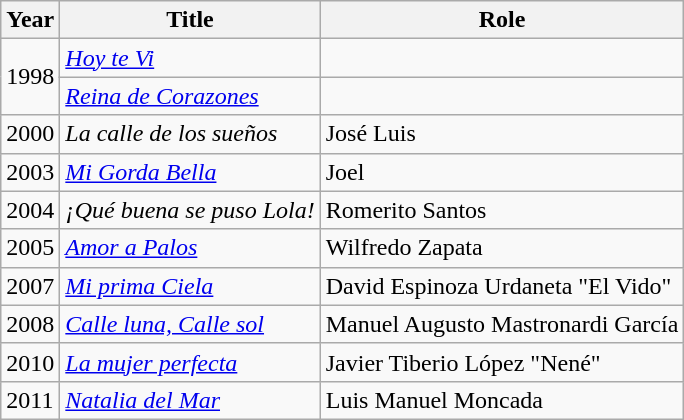<table class="wikitable sortable">
<tr>
<th>Year</th>
<th>Title</th>
<th>Role</th>
</tr>
<tr>
<td rowspan=2>1998</td>
<td><em><a href='#'>Hoy te Vi</a></em></td>
<td></td>
</tr>
<tr>
<td><em><a href='#'>Reina de Corazones</a></em></td>
<td></td>
</tr>
<tr>
<td>2000</td>
<td><em>La calle de los sueños</em></td>
<td>José Luis</td>
</tr>
<tr>
<td>2003</td>
<td><em><a href='#'>Mi Gorda Bella</a></em></td>
<td>Joel</td>
</tr>
<tr>
<td>2004</td>
<td><em>¡Qué buena se puso Lola!</em></td>
<td>Romerito Santos</td>
</tr>
<tr>
<td>2005</td>
<td><em><a href='#'>Amor a Palos</a></em></td>
<td>Wilfredo Zapata</td>
</tr>
<tr>
<td>2007</td>
<td><em><a href='#'>Mi prima Ciela</a></em></td>
<td>David Espinoza Urdaneta "El Vido"</td>
</tr>
<tr>
<td>2008</td>
<td><em><a href='#'>Calle luna, Calle sol</a></em></td>
<td>Manuel Augusto Mastronardi García</td>
</tr>
<tr>
<td>2010</td>
<td><em><a href='#'>La mujer perfecta</a></em></td>
<td>Javier Tiberio López "Nené"</td>
</tr>
<tr>
<td>2011</td>
<td><em><a href='#'>Natalia del Mar</a></em></td>
<td>Luis Manuel Moncada</td>
</tr>
</table>
